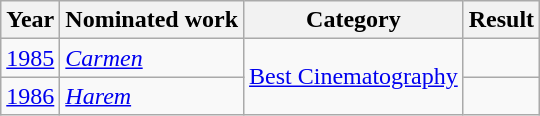<table class="wikitable plainrowheaders">
<tr>
<th>Year</th>
<th>Nominated work</th>
<th>Category</th>
<th>Result</th>
</tr>
<tr>
<td><a href='#'>1985</a></td>
<td><em><a href='#'>Carmen</a></em></td>
<td rowspan=2><a href='#'>Best Cinematography</a></td>
<td></td>
</tr>
<tr>
<td><a href='#'>1986</a></td>
<td><em><a href='#'>Harem</a></em></td>
<td></td>
</tr>
</table>
